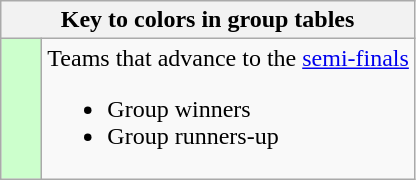<table class="wikitable" style="text-align: center;">
<tr>
<th colspan=2>Key to colors in group tables</th>
</tr>
<tr>
<td style="background:#cfc; width:20px;"></td>
<td align=left>Teams that advance to the <a href='#'>semi-finals</a><br><ul><li>Group winners</li><li>Group runners-up</li></ul></td>
</tr>
</table>
